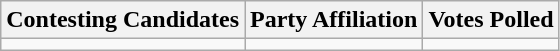<table class="wikitable sortable">
<tr>
<th>Contesting Candidates</th>
<th>Party Affiliation</th>
<th>Votes Polled</th>
</tr>
<tr>
<td></td>
<td></td>
<td></td>
</tr>
</table>
